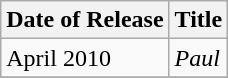<table class="wikitable sortable">
<tr>
<th>Date of Release</th>
<th>Title</th>
</tr>
<tr>
<td>April 2010</td>
<td><em>Paul</em></td>
</tr>
<tr>
</tr>
</table>
